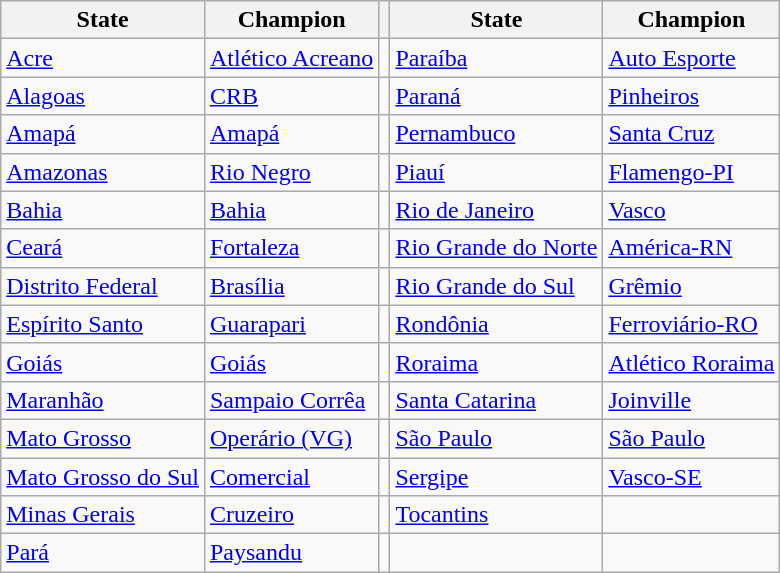<table class="wikitable">
<tr>
<th>State</th>
<th>Champion</th>
<th></th>
<th>State</th>
<th>Champion</th>
</tr>
<tr>
<td><a href='#'>Acre</a></td>
<td><a href='#'>Atlético Acreano</a></td>
<td></td>
<td><a href='#'>Paraíba</a></td>
<td><a href='#'>Auto Esporte</a></td>
</tr>
<tr>
<td><a href='#'>Alagoas</a></td>
<td><a href='#'>CRB</a></td>
<td></td>
<td><a href='#'>Paraná</a></td>
<td><a href='#'>Pinheiros</a></td>
</tr>
<tr>
<td><a href='#'>Amapá</a></td>
<td><a href='#'>Amapá</a></td>
<td></td>
<td><a href='#'>Pernambuco</a></td>
<td><a href='#'>Santa Cruz</a></td>
</tr>
<tr>
<td><a href='#'>Amazonas</a></td>
<td><a href='#'>Rio Negro</a></td>
<td></td>
<td><a href='#'>Piauí</a></td>
<td><a href='#'>Flamengo-PI</a></td>
</tr>
<tr>
<td><a href='#'>Bahia</a></td>
<td><a href='#'>Bahia</a></td>
<td></td>
<td><a href='#'>Rio de Janeiro</a></td>
<td><a href='#'>Vasco</a></td>
</tr>
<tr>
<td><a href='#'>Ceará</a></td>
<td><a href='#'>Fortaleza</a></td>
<td></td>
<td><a href='#'>Rio Grande do Norte</a></td>
<td><a href='#'>América-RN</a></td>
</tr>
<tr>
<td><a href='#'>Distrito Federal</a></td>
<td><a href='#'>Brasília</a></td>
<td></td>
<td><a href='#'>Rio Grande do Sul</a></td>
<td><a href='#'>Grêmio</a></td>
</tr>
<tr>
<td><a href='#'>Espírito Santo</a></td>
<td><a href='#'>Guarapari</a></td>
<td></td>
<td><a href='#'>Rondônia</a></td>
<td><a href='#'>Ferroviário-RO</a></td>
</tr>
<tr>
<td><a href='#'>Goiás</a></td>
<td><a href='#'>Goiás</a></td>
<td></td>
<td><a href='#'>Roraima</a></td>
<td><a href='#'>Atlético Roraima</a></td>
</tr>
<tr>
<td><a href='#'>Maranhão</a></td>
<td><a href='#'>Sampaio Corrêa</a></td>
<td></td>
<td><a href='#'>Santa Catarina</a></td>
<td><a href='#'>Joinville</a></td>
</tr>
<tr>
<td><a href='#'>Mato Grosso</a></td>
<td><a href='#'>Operário (VG)</a></td>
<td></td>
<td><a href='#'>São Paulo</a></td>
<td><a href='#'>São Paulo</a></td>
</tr>
<tr>
<td><a href='#'>Mato Grosso do Sul</a></td>
<td><a href='#'>Comercial</a></td>
<td></td>
<td><a href='#'>Sergipe</a></td>
<td><a href='#'>Vasco-SE</a></td>
</tr>
<tr>
<td><a href='#'>Minas Gerais</a></td>
<td><a href='#'>Cruzeiro</a></td>
<td></td>
<td><a href='#'>Tocantins</a></td>
<td></td>
</tr>
<tr>
<td><a href='#'>Pará</a></td>
<td><a href='#'>Paysandu</a></td>
<td></td>
<td></td>
<td></td>
</tr>
</table>
